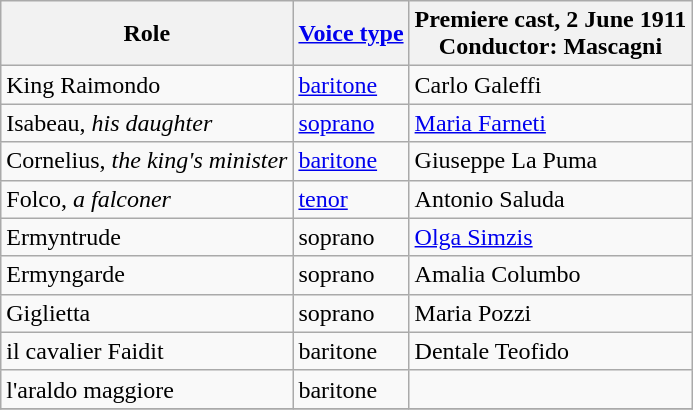<table class="wikitable">
<tr>
<th>Role</th>
<th><a href='#'>Voice type</a></th>
<th>Premiere cast, 2 June 1911<br>Conductor: Mascagni</th>
</tr>
<tr>
<td>King Raimondo</td>
<td><a href='#'>baritone</a></td>
<td>Carlo Galeffi</td>
</tr>
<tr>
<td>Isabeau, <em>his daughter</em></td>
<td><a href='#'>soprano</a></td>
<td><a href='#'>Maria Farneti</a></td>
</tr>
<tr>
<td>Cornelius, <em>the king's minister</em></td>
<td><a href='#'>baritone</a></td>
<td>Giuseppe La Puma</td>
</tr>
<tr>
<td>Folco, <em>a falconer</em></td>
<td><a href='#'>tenor</a></td>
<td>Antonio Saluda</td>
</tr>
<tr>
<td>Ermyntrude</td>
<td>soprano</td>
<td><a href='#'>Olga Simzis</a></td>
</tr>
<tr>
<td>Ermyngarde</td>
<td>soprano</td>
<td>Amalia Columbo</td>
</tr>
<tr>
<td>Giglietta</td>
<td>soprano</td>
<td>Maria Pozzi</td>
</tr>
<tr>
<td>il cavalier Faidit</td>
<td>baritone</td>
<td>Dentale Teofido</td>
</tr>
<tr>
<td>l'araldo maggiore</td>
<td>baritone</td>
<td></td>
</tr>
<tr>
</tr>
</table>
